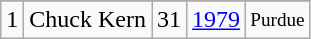<table class="wikitable">
<tr>
</tr>
<tr>
<td>1</td>
<td>Chuck Kern</td>
<td>31</td>
<td><a href='#'>1979</a></td>
<td style="font-size:80%;">Purdue</td>
</tr>
</table>
